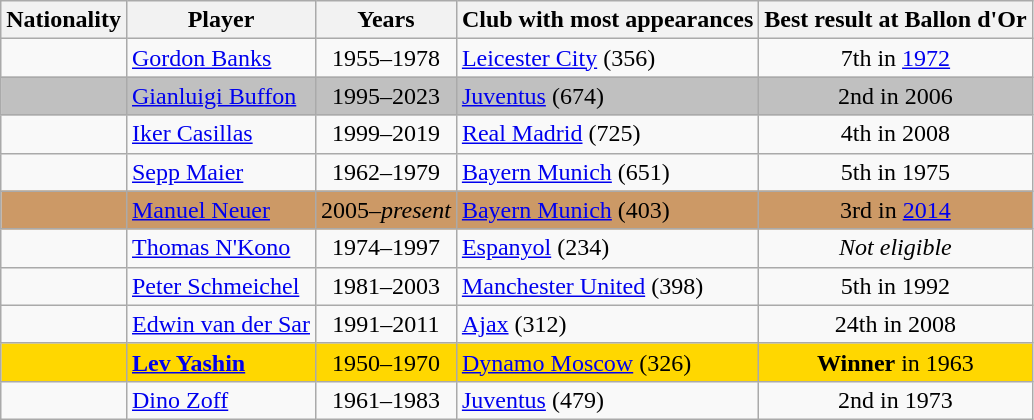<table class="wikitable">
<tr>
<th>Nationality</th>
<th>Player</th>
<th>Years</th>
<th>Club with most appearances</th>
<th>Best result at Ballon d'Or</th>
</tr>
<tr>
<td align="center"></td>
<td><a href='#'>Gordon Banks</a></td>
<td align="center">1955–1978</td>
<td align="left"> <a href='#'>Leicester City</a> (356)</td>
<td align="center">7th in <a href='#'>1972</a></td>
</tr>
<tr>
<td align="center" style="background-color: silver"></td>
<td scope=col style="background-color: silver"><a href='#'>Gianluigi Buffon</a></td>
<td align="center" style="background-color: silver">1995–2023</td>
<td align="left" style="background-color: silver"> <a href='#'>Juventus</a> (674)</td>
<td align="center" style="background-color: silver">2nd in 2006</td>
</tr>
<tr>
<td align="center"></td>
<td><a href='#'>Iker Casillas</a></td>
<td align="center">1999–2019</td>
<td align="left"> <a href='#'>Real Madrid</a> (725)</td>
<td align="center">4th in 2008</td>
</tr>
<tr>
<td align="center"></td>
<td><a href='#'>Sepp Maier</a></td>
<td align="center">1962–1979</td>
<td align="left"> <a href='#'>Bayern Munich</a> (651)</td>
<td align="center">5th in 1975</td>
</tr>
<tr>
<td align="center" style="background-color: #cc9966"></td>
<td scope=col style="background-color: #cc9966"><a href='#'>Manuel Neuer</a></td>
<td align="center" style="background-color: #cc9966">2005–<em>present</em></td>
<td align="left" style="background-color: #cc9966"> <a href='#'>Bayern Munich</a> (403)</td>
<td align="center" style="background-color: #cc9966">3rd in <a href='#'>2014</a></td>
</tr>
<tr>
<td align="center"></td>
<td><a href='#'>Thomas N'Kono</a></td>
<td align="center">1974–1997</td>
<td align="left""> <a href='#'>Espanyol</a> (234)</td>
<td align="center"><em>Not eligible</em></td>
</tr>
<tr>
<td align="center"></td>
<td><a href='#'>Peter Schmeichel</a></td>
<td align="center">1981–2003</td>
<td align="left"> <a href='#'>Manchester United</a> (398)</td>
<td align="center">5th in 1992</td>
</tr>
<tr>
<td align="center"></td>
<td><a href='#'>Edwin van der Sar</a></td>
<td align="center">1991–2011</td>
<td align="left"> <a href='#'>Ajax</a> (312)</td>
<td align="center">24th in 2008</td>
</tr>
<tr>
<td align="center" style="background-color: gold"></td>
<td scope=col style="background-color: gold"><strong><a href='#'>Lev Yashin</a></strong></td>
<td align="center" style="background-color: gold">1950–1970</td>
<td align="left" style="background-color: gold"> <a href='#'>Dynamo Moscow</a> (326)</td>
<td align="center" style="background-color: gold"><strong>Winner</strong> in 1963</td>
</tr>
<tr>
<td align="center"></td>
<td><a href='#'>Dino Zoff</a></td>
<td align="center">1961–1983</td>
<td align="left"> <a href='#'>Juventus</a> (479)</td>
<td align="center">2nd in 1973</td>
</tr>
</table>
